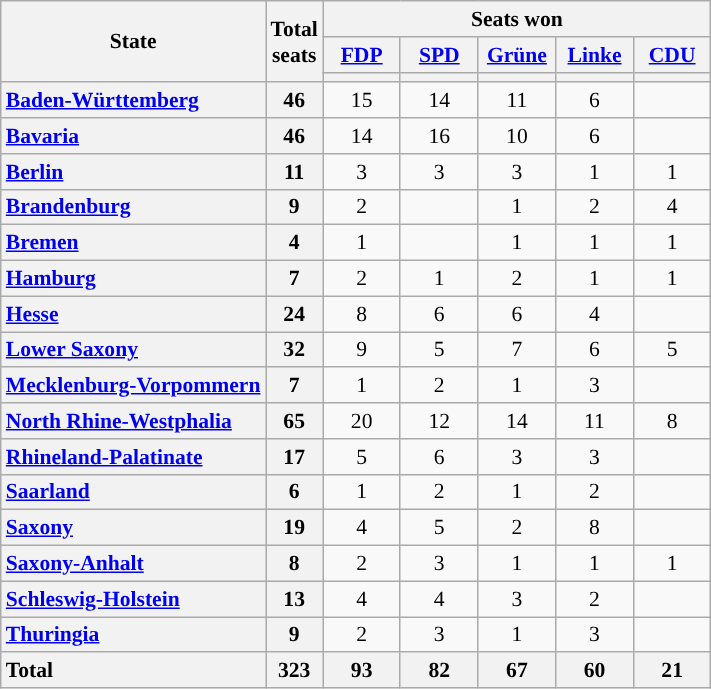<table class="wikitable" style="text-align:center; font-size: 0.9em;">
<tr>
<th rowspan="3">State</th>
<th rowspan="3">Total<br>seats</th>
<th colspan="5">Seats won</th>
</tr>
<tr>
<th class="unsortable" style="width:45px;"><a href='#'>FDP</a></th>
<th class="unsortable" style="width:45px;"><a href='#'>SPD</a></th>
<th class="unsortable" style="width:45px;"><a href='#'>Grüne</a></th>
<th class="unsortable" style="width:45px;"><a href='#'>Linke</a></th>
<th class="unsortable" style="width:45px;"><a href='#'>CDU</a></th>
</tr>
<tr>
<th style="background:"></th>
<th style="background:"></th>
<th style="background:"></th>
<th style="background:"></th>
<th style="background:"></th>
</tr>
<tr>
<th style="text-align: left;"><a href='#'>Baden-Württemberg</a></th>
<th>46</th>
<td>15</td>
<td>14</td>
<td>11</td>
<td>6</td>
<td></td>
</tr>
<tr>
<th style="text-align: left;"><a href='#'>Bavaria</a></th>
<th>46</th>
<td>14</td>
<td>16</td>
<td>10</td>
<td>6</td>
<td></td>
</tr>
<tr>
<th style="text-align: left;"><a href='#'>Berlin</a></th>
<th>11</th>
<td>3</td>
<td>3</td>
<td>3</td>
<td>1</td>
<td>1</td>
</tr>
<tr>
<th style="text-align: left;"><a href='#'>Brandenburg</a></th>
<th>9</th>
<td>2</td>
<td></td>
<td>1</td>
<td>2</td>
<td>4</td>
</tr>
<tr>
<th style="text-align: left;"><a href='#'>Bremen</a></th>
<th>4</th>
<td>1</td>
<td></td>
<td>1</td>
<td>1</td>
<td>1</td>
</tr>
<tr>
<th style="text-align: left;"><a href='#'>Hamburg</a></th>
<th>7</th>
<td>2</td>
<td>1</td>
<td>2</td>
<td>1</td>
<td>1</td>
</tr>
<tr>
<th style="text-align: left;"><a href='#'>Hesse</a></th>
<th>24</th>
<td>8</td>
<td>6</td>
<td>6</td>
<td>4</td>
<td></td>
</tr>
<tr>
<th style="text-align: left;"><a href='#'>Lower Saxony</a></th>
<th>32</th>
<td>9</td>
<td>5</td>
<td>7</td>
<td>6</td>
<td>5</td>
</tr>
<tr>
<th style="text-align: left;"><a href='#'>Mecklenburg-Vorpommern</a></th>
<th>7</th>
<td>1</td>
<td>2</td>
<td>1</td>
<td>3</td>
<td></td>
</tr>
<tr>
<th style="text-align: left;"><a href='#'>North Rhine-Westphalia</a></th>
<th>65</th>
<td>20</td>
<td>12</td>
<td>14</td>
<td>11</td>
<td>8</td>
</tr>
<tr class="sortbottom">
<th style="text-align: left;"><a href='#'>Rhineland-Palatinate</a></th>
<th>17</th>
<td>5</td>
<td>6</td>
<td>3</td>
<td>3</td>
<td></td>
</tr>
<tr>
<th style="text-align: left;"><a href='#'>Saarland</a></th>
<th>6</th>
<td>1</td>
<td>2</td>
<td>1</td>
<td>2</td>
<td></td>
</tr>
<tr>
<th style="text-align: left;"><a href='#'>Saxony</a></th>
<th>19</th>
<td>4</td>
<td>5</td>
<td>2</td>
<td>8</td>
<td></td>
</tr>
<tr>
<th style="text-align: left;"><a href='#'>Saxony-Anhalt</a></th>
<th>8</th>
<td>2</td>
<td>3</td>
<td>1</td>
<td>1</td>
<td>1</td>
</tr>
<tr>
<th style="text-align: left;"><a href='#'>Schleswig-Holstein</a></th>
<th>13</th>
<td>4</td>
<td>4</td>
<td>3</td>
<td>2</td>
<td></td>
</tr>
<tr>
<th style="text-align: left;"><a href='#'>Thuringia</a></th>
<th>9</th>
<td>2</td>
<td>3</td>
<td>1</td>
<td>3</td>
<td></td>
</tr>
<tr>
<th style="text-align: left;">Total</th>
<th>323</th>
<th>93</th>
<th>82</th>
<th>67</th>
<th>60</th>
<th>21</th>
</tr>
</table>
